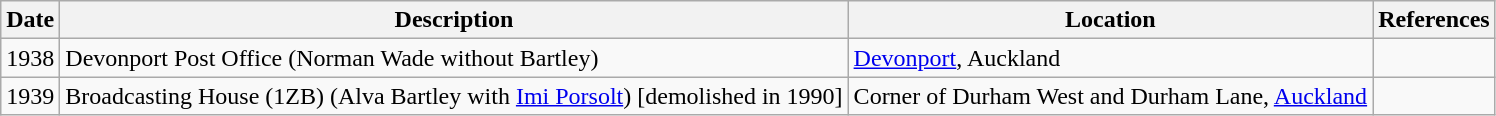<table class="wikitable">
<tr>
<th>Date</th>
<th>Description</th>
<th>Location</th>
<th>References</th>
</tr>
<tr>
<td>1938</td>
<td>Devonport Post Office (Norman Wade without Bartley)</td>
<td><a href='#'>Devonport</a>, Auckland</td>
<td></td>
</tr>
<tr>
<td>1939</td>
<td>Broadcasting House (1ZB) (Alva Bartley with <a href='#'>Imi Porsolt</a>) [demolished in 1990]</td>
<td>Corner of Durham West and Durham Lane, <a href='#'>Auckland</a></td>
<td></td>
</tr>
</table>
